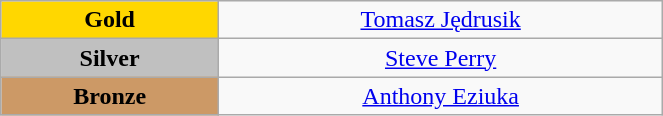<table class="wikitable" style="text-align:center; " width="35%">
<tr>
<td bgcolor="gold"><strong>Gold</strong></td>
<td><a href='#'>Tomasz Jędrusik</a><br>  <small><em></em></small></td>
</tr>
<tr>
<td bgcolor="silver"><strong>Silver</strong></td>
<td><a href='#'>Steve Perry</a><br>  <small><em></em></small></td>
</tr>
<tr>
<td bgcolor="CC9966"><strong>Bronze</strong></td>
<td><a href='#'>Anthony Eziuka</a><br>  <small><em></em></small></td>
</tr>
</table>
